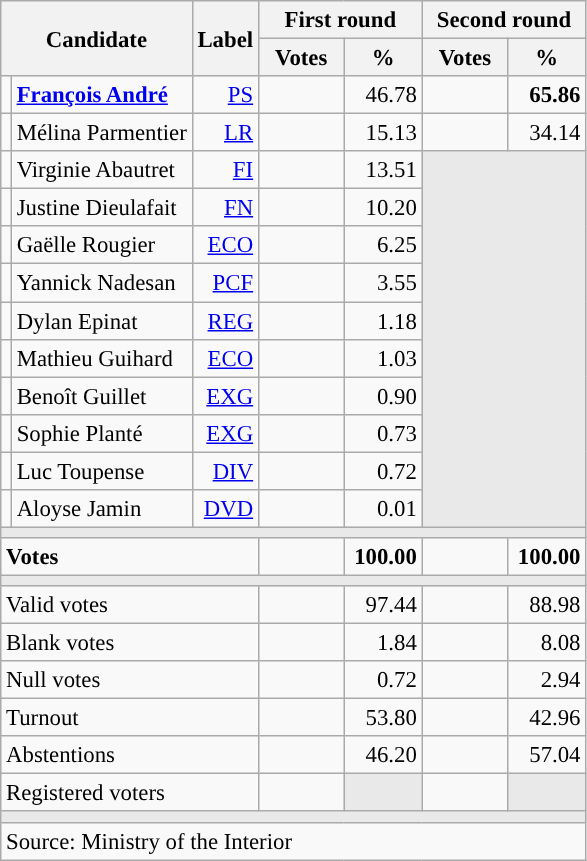<table class="wikitable" style="text-align:right;font-size:95%;">
<tr>
<th colspan="2" rowspan="2">Candidate</th>
<th rowspan="2">Label</th>
<th colspan="2">First round</th>
<th colspan="2">Second round</th>
</tr>
<tr>
<th style="width:50px;">Votes</th>
<th style="width:45px;">%</th>
<th style="width:50px;">Votes</th>
<th style="width:45px;">%</th>
</tr>
<tr>
<td style="color:inherit;background:"></td>
<td style="text-align:left;"><strong><a href='#'>François André</a></strong></td>
<td><a href='#'>PS</a></td>
<td></td>
<td>46.78</td>
<td><strong></strong></td>
<td><strong>65.86</strong></td>
</tr>
<tr>
<td style="color:inherit;background:"></td>
<td style="text-align:left;">Mélina Parmentier</td>
<td><a href='#'>LR</a></td>
<td></td>
<td>15.13</td>
<td></td>
<td>34.14</td>
</tr>
<tr>
<td style="color:inherit;background:"></td>
<td style="text-align:left;">Virginie Abautret</td>
<td><a href='#'>FI</a></td>
<td></td>
<td>13.51</td>
<td colspan="2" rowspan="10" style="background:#E9E9E9;"></td>
</tr>
<tr>
<td style="color:inherit;background:"></td>
<td style="text-align:left;">Justine Dieulafait</td>
<td><a href='#'>FN</a></td>
<td></td>
<td>10.20</td>
</tr>
<tr>
<td style="color:inherit;background:"></td>
<td style="text-align:left;">Gaëlle Rougier</td>
<td><a href='#'>ECO</a></td>
<td></td>
<td>6.25</td>
</tr>
<tr>
<td style="color:inherit;background:"></td>
<td style="text-align:left;">Yannick Nadesan</td>
<td><a href='#'>PCF</a></td>
<td></td>
<td>3.55</td>
</tr>
<tr>
<td style="color:inherit;background:"></td>
<td style="text-align:left;">Dylan Epinat</td>
<td><a href='#'>REG</a></td>
<td></td>
<td>1.18</td>
</tr>
<tr>
<td style="color:inherit;background:"></td>
<td style="text-align:left;">Mathieu Guihard</td>
<td><a href='#'>ECO</a></td>
<td></td>
<td>1.03</td>
</tr>
<tr>
<td style="color:inherit;background:"></td>
<td style="text-align:left;">Benoît Guillet</td>
<td><a href='#'>EXG</a></td>
<td></td>
<td>0.90</td>
</tr>
<tr>
<td style="color:inherit;background:"></td>
<td style="text-align:left;">Sophie Planté</td>
<td><a href='#'>EXG</a></td>
<td></td>
<td>0.73</td>
</tr>
<tr>
<td style="color:inherit;background:"></td>
<td style="text-align:left;">Luc Toupense</td>
<td><a href='#'>DIV</a></td>
<td></td>
<td>0.72</td>
</tr>
<tr>
<td style="color:inherit;background:"></td>
<td style="text-align:left;">Aloyse Jamin</td>
<td><a href='#'>DVD</a></td>
<td></td>
<td>0.01</td>
</tr>
<tr>
<td colspan="7" style="background:#E9E9E9;"></td>
</tr>
<tr style="font-weight:bold;">
<td colspan="3" style="text-align:left;">Votes</td>
<td></td>
<td>100.00</td>
<td></td>
<td>100.00</td>
</tr>
<tr>
<td colspan="7" style="background:#E9E9E9;"></td>
</tr>
<tr>
<td colspan="3" style="text-align:left;">Valid votes</td>
<td></td>
<td>97.44</td>
<td></td>
<td>88.98</td>
</tr>
<tr>
<td colspan="3" style="text-align:left;">Blank votes</td>
<td></td>
<td>1.84</td>
<td></td>
<td>8.08</td>
</tr>
<tr>
<td colspan="3" style="text-align:left;">Null votes</td>
<td></td>
<td>0.72</td>
<td></td>
<td>2.94</td>
</tr>
<tr>
<td colspan="3" style="text-align:left;">Turnout</td>
<td></td>
<td>53.80</td>
<td></td>
<td>42.96</td>
</tr>
<tr>
<td colspan="3" style="text-align:left;">Abstentions</td>
<td></td>
<td>46.20</td>
<td></td>
<td>57.04</td>
</tr>
<tr>
<td colspan="3" style="text-align:left;">Registered voters</td>
<td></td>
<td style="color:inherit;background:#E9E9E9;"></td>
<td></td>
<td style="color:inherit;background:#E9E9E9;"></td>
</tr>
<tr>
<td colspan="7" style="background:#E9E9E9;"></td>
</tr>
<tr>
<td colspan="7" style="text-align:left;">Source: Ministry of the Interior</td>
</tr>
</table>
